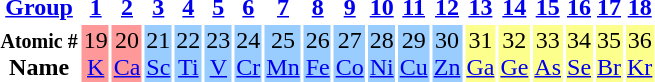<table style="text-align:center;">
<tr>
<th><a href='#'>Group</a></th>
<th><a href='#'>1</a></th>
<th><a href='#'>2</a></th>
<th><a href='#'>3</a></th>
<th><a href='#'>4</a></th>
<th><a href='#'>5</a></th>
<th><a href='#'>6</a></th>
<th><a href='#'>7</a></th>
<th><a href='#'>8</a></th>
<th><a href='#'>9</a></th>
<th><a href='#'>10</a></th>
<th><a href='#'>11</a></th>
<th><a href='#'>12</a></th>
<th><a href='#'>13</a></th>
<th><a href='#'>14</a></th>
<th><a href='#'>15</a></th>
<th><a href='#'>16</a></th>
<th><a href='#'>17</a></th>
<th><a href='#'>18</a></th>
</tr>
<tr>
<th><small>Atomic #</small><br>Name</th>
<td bgcolor="#ff9999">19<br><a href='#'>K</a></td>
<td bgcolor="#ff9999">20<br><a href='#'>Ca</a></td>
<td bgcolor="#99ccff">21<br><a href='#'>Sc</a></td>
<td bgcolor="#99ccff">22<br><a href='#'>Ti</a></td>
<td bgcolor="#99ccff">23<br><a href='#'>V</a></td>
<td bgcolor="#99ccff">24<br><a href='#'>Cr</a></td>
<td bgcolor="#99ccff">25<br><a href='#'>Mn</a></td>
<td bgcolor="#99ccff">26<br><a href='#'>Fe</a></td>
<td bgcolor="#99ccff">27<br><a href='#'>Co</a></td>
<td bgcolor="#99ccff">28<br><a href='#'>Ni</a></td>
<td bgcolor="#99ccff">29<br><a href='#'>Cu</a></td>
<td bgcolor="#99ccff">30<br><a href='#'>Zn</a></td>
<td bgcolor="#fdff8c">31<br><a href='#'>Ga</a></td>
<td bgcolor="#fdff8c">32<br><a href='#'>Ge</a></td>
<td bgcolor="#fdff8c">33<br><a href='#'>As</a></td>
<td bgcolor="#fdff8c">34<br><a href='#'>Se</a></td>
<td bgcolor="#fdff8c"><span>35</span><br><a href='#'>Br</a></td>
<td bgcolor="#fdff8c"><span>36</span><br><a href='#'>Kr</a></td>
</tr>
</table>
